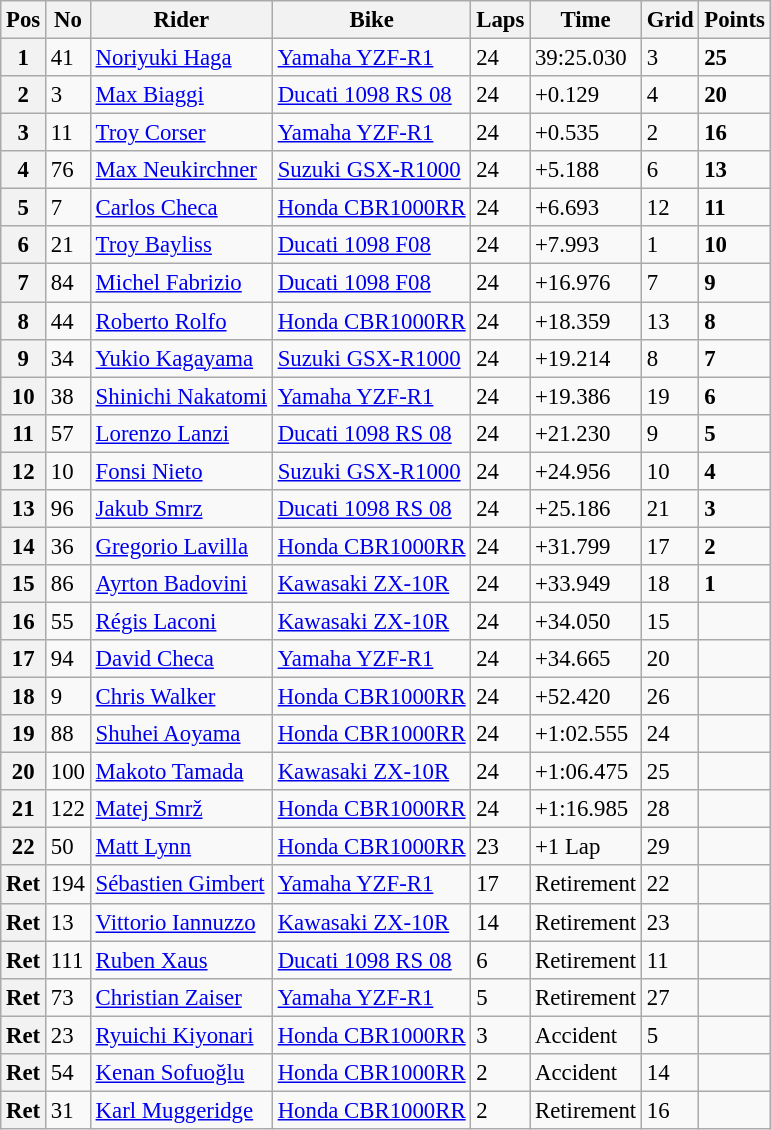<table class="wikitable" style="font-size: 95%;">
<tr>
<th>Pos</th>
<th>No</th>
<th>Rider</th>
<th>Bike</th>
<th>Laps</th>
<th>Time</th>
<th>Grid</th>
<th>Points</th>
</tr>
<tr>
<th>1</th>
<td>41</td>
<td> <a href='#'>Noriyuki Haga</a></td>
<td><a href='#'>Yamaha YZF-R1</a></td>
<td>24</td>
<td>39:25.030</td>
<td>3</td>
<td><strong>25</strong></td>
</tr>
<tr>
<th>2</th>
<td>3</td>
<td> <a href='#'>Max Biaggi</a></td>
<td><a href='#'>Ducati 1098 RS 08</a></td>
<td>24</td>
<td>+0.129</td>
<td>4</td>
<td><strong>20</strong></td>
</tr>
<tr>
<th>3</th>
<td>11</td>
<td> <a href='#'>Troy Corser</a></td>
<td><a href='#'>Yamaha YZF-R1</a></td>
<td>24</td>
<td>+0.535</td>
<td>2</td>
<td><strong>16</strong></td>
</tr>
<tr>
<th>4</th>
<td>76</td>
<td> <a href='#'>Max Neukirchner</a></td>
<td><a href='#'>Suzuki GSX-R1000</a></td>
<td>24</td>
<td>+5.188</td>
<td>6</td>
<td><strong>13</strong></td>
</tr>
<tr>
<th>5</th>
<td>7</td>
<td> <a href='#'>Carlos Checa</a></td>
<td><a href='#'>Honda CBR1000RR</a></td>
<td>24</td>
<td>+6.693</td>
<td>12</td>
<td><strong>11</strong></td>
</tr>
<tr>
<th>6</th>
<td>21</td>
<td> <a href='#'>Troy Bayliss</a></td>
<td><a href='#'>Ducati 1098 F08</a></td>
<td>24</td>
<td>+7.993</td>
<td>1</td>
<td><strong>10</strong></td>
</tr>
<tr>
<th>7</th>
<td>84</td>
<td> <a href='#'>Michel Fabrizio</a></td>
<td><a href='#'>Ducati 1098 F08</a></td>
<td>24</td>
<td>+16.976</td>
<td>7</td>
<td><strong>9</strong></td>
</tr>
<tr>
<th>8</th>
<td>44</td>
<td> <a href='#'>Roberto Rolfo</a></td>
<td><a href='#'>Honda CBR1000RR</a></td>
<td>24</td>
<td>+18.359</td>
<td>13</td>
<td><strong>8</strong></td>
</tr>
<tr>
<th>9</th>
<td>34</td>
<td> <a href='#'>Yukio Kagayama</a></td>
<td><a href='#'>Suzuki GSX-R1000</a></td>
<td>24</td>
<td>+19.214</td>
<td>8</td>
<td><strong>7</strong></td>
</tr>
<tr>
<th>10</th>
<td>38</td>
<td> <a href='#'>Shinichi Nakatomi</a></td>
<td><a href='#'>Yamaha YZF-R1</a></td>
<td>24</td>
<td>+19.386</td>
<td>19</td>
<td><strong>6</strong></td>
</tr>
<tr>
<th>11</th>
<td>57</td>
<td> <a href='#'>Lorenzo Lanzi</a></td>
<td><a href='#'>Ducati 1098 RS 08</a></td>
<td>24</td>
<td>+21.230</td>
<td>9</td>
<td><strong>5</strong></td>
</tr>
<tr>
<th>12</th>
<td>10</td>
<td> <a href='#'>Fonsi Nieto</a></td>
<td><a href='#'>Suzuki GSX-R1000</a></td>
<td>24</td>
<td>+24.956</td>
<td>10</td>
<td><strong>4</strong></td>
</tr>
<tr>
<th>13</th>
<td>96</td>
<td> <a href='#'>Jakub Smrz</a></td>
<td><a href='#'>Ducati 1098 RS 08</a></td>
<td>24</td>
<td>+25.186</td>
<td>21</td>
<td><strong>3</strong></td>
</tr>
<tr>
<th>14</th>
<td>36</td>
<td> <a href='#'>Gregorio Lavilla</a></td>
<td><a href='#'>Honda CBR1000RR</a></td>
<td>24</td>
<td>+31.799</td>
<td>17</td>
<td><strong>2</strong></td>
</tr>
<tr>
<th>15</th>
<td>86</td>
<td> <a href='#'>Ayrton Badovini</a></td>
<td><a href='#'>Kawasaki ZX-10R</a></td>
<td>24</td>
<td>+33.949</td>
<td>18</td>
<td><strong>1</strong></td>
</tr>
<tr>
<th>16</th>
<td>55</td>
<td> <a href='#'>Régis Laconi</a></td>
<td><a href='#'>Kawasaki ZX-10R</a></td>
<td>24</td>
<td>+34.050</td>
<td>15</td>
<td></td>
</tr>
<tr>
<th>17</th>
<td>94</td>
<td> <a href='#'>David Checa</a></td>
<td><a href='#'>Yamaha YZF-R1</a></td>
<td>24</td>
<td>+34.665</td>
<td>20</td>
<td></td>
</tr>
<tr>
<th>18</th>
<td>9</td>
<td> <a href='#'>Chris Walker</a></td>
<td><a href='#'>Honda CBR1000RR</a></td>
<td>24</td>
<td>+52.420</td>
<td>26</td>
<td></td>
</tr>
<tr>
<th>19</th>
<td>88</td>
<td> <a href='#'>Shuhei Aoyama</a></td>
<td><a href='#'>Honda CBR1000RR</a></td>
<td>24</td>
<td>+1:02.555</td>
<td>24</td>
<td></td>
</tr>
<tr>
<th>20</th>
<td>100</td>
<td> <a href='#'>Makoto Tamada</a></td>
<td><a href='#'>Kawasaki ZX-10R</a></td>
<td>24</td>
<td>+1:06.475</td>
<td>25</td>
<td></td>
</tr>
<tr>
<th>21</th>
<td>122</td>
<td> <a href='#'>Matej Smrž</a></td>
<td><a href='#'>Honda CBR1000RR</a></td>
<td>24</td>
<td>+1:16.985</td>
<td>28</td>
<td></td>
</tr>
<tr>
<th>22</th>
<td>50</td>
<td> <a href='#'>Matt Lynn</a></td>
<td><a href='#'>Honda CBR1000RR</a></td>
<td>23</td>
<td>+1 Lap</td>
<td>29</td>
<td></td>
</tr>
<tr>
<th>Ret</th>
<td>194</td>
<td> <a href='#'>Sébastien Gimbert</a></td>
<td><a href='#'>Yamaha YZF-R1</a></td>
<td>17</td>
<td>Retirement</td>
<td>22</td>
<td></td>
</tr>
<tr>
<th>Ret</th>
<td>13</td>
<td> <a href='#'>Vittorio Iannuzzo</a></td>
<td><a href='#'>Kawasaki ZX-10R</a></td>
<td>14</td>
<td>Retirement</td>
<td>23</td>
<td></td>
</tr>
<tr>
<th>Ret</th>
<td>111</td>
<td> <a href='#'>Ruben Xaus</a></td>
<td><a href='#'>Ducati 1098 RS 08</a></td>
<td>6</td>
<td>Retirement</td>
<td>11</td>
<td></td>
</tr>
<tr>
<th>Ret</th>
<td>73</td>
<td> <a href='#'>Christian Zaiser</a></td>
<td><a href='#'>Yamaha YZF-R1</a></td>
<td>5</td>
<td>Retirement</td>
<td>27</td>
<td></td>
</tr>
<tr>
<th>Ret</th>
<td>23</td>
<td> <a href='#'>Ryuichi Kiyonari</a></td>
<td><a href='#'>Honda CBR1000RR</a></td>
<td>3</td>
<td>Accident</td>
<td>5</td>
<td></td>
</tr>
<tr>
<th>Ret</th>
<td>54</td>
<td> <a href='#'>Kenan Sofuoğlu</a></td>
<td><a href='#'>Honda CBR1000RR</a></td>
<td>2</td>
<td>Accident</td>
<td>14</td>
<td></td>
</tr>
<tr>
<th>Ret</th>
<td>31</td>
<td> <a href='#'>Karl Muggeridge</a></td>
<td><a href='#'>Honda CBR1000RR</a></td>
<td>2</td>
<td>Retirement</td>
<td>16</td>
<td></td>
</tr>
</table>
